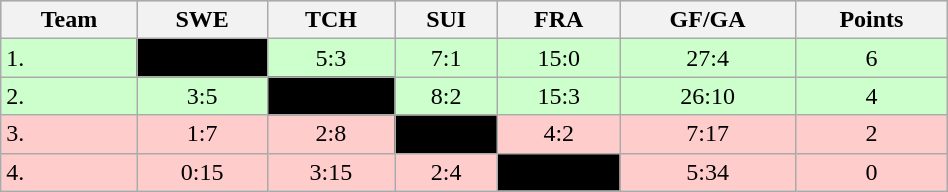<table class="wikitable" bgcolor="#EFEFFF" width="50%">
<tr bgcolor="#BCD2EE">
<th>Team</th>
<th>SWE</th>
<th>TCH</th>
<th>SUI</th>
<th>FRA</th>
<th>GF/GA</th>
<th>Points</th>
</tr>
<tr bgcolor="#ccffcc" align="center">
<td align="left">1. </td>
<td style="background:#000000;"></td>
<td>5:3</td>
<td>7:1</td>
<td>15:0</td>
<td>27:4</td>
<td>6</td>
</tr>
<tr bgcolor="#ccffcc" align="center">
<td align="left">2.  </td>
<td>3:5</td>
<td style="background:#000000;"></td>
<td>8:2</td>
<td>15:3</td>
<td>26:10</td>
<td>4</td>
</tr>
<tr bgcolor="#ffcccc" align="center">
<td align="left">3. </td>
<td>1:7</td>
<td>2:8</td>
<td style="background:#000000;"></td>
<td>4:2</td>
<td>7:17</td>
<td>2</td>
</tr>
<tr bgcolor="#ffcccc" align="center">
<td align="left">4. </td>
<td>0:15</td>
<td>3:15</td>
<td>2:4</td>
<td style="background:#000000;"></td>
<td>5:34</td>
<td>0</td>
</tr>
</table>
